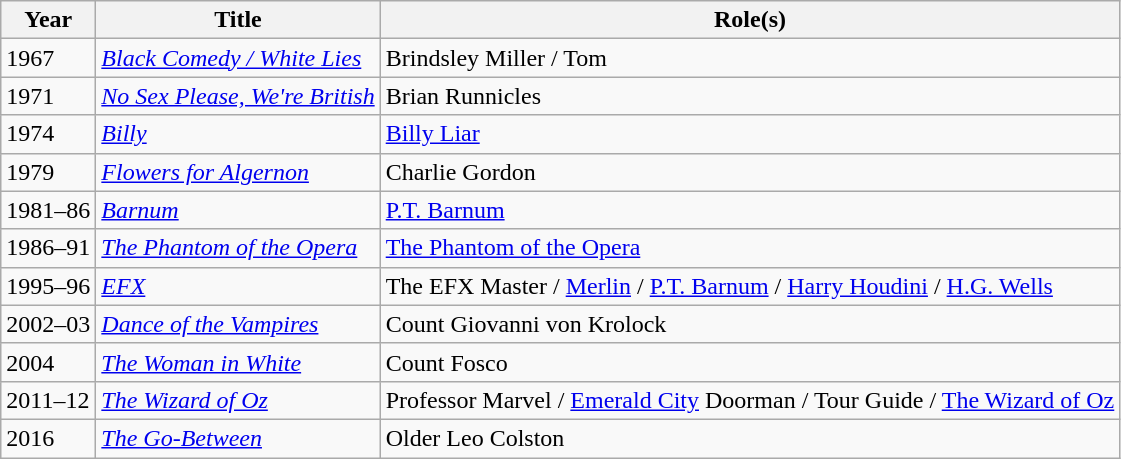<table class="wikitable sortable">
<tr>
<th>Year</th>
<th>Title</th>
<th>Role(s)</th>
</tr>
<tr>
<td>1967</td>
<td><em><a href='#'>Black Comedy / White Lies</a></em></td>
<td>Brindsley Miller / Tom</td>
</tr>
<tr>
<td>1971</td>
<td><em><a href='#'>No Sex Please, We're British</a></em></td>
<td>Brian Runnicles</td>
</tr>
<tr>
<td>1974</td>
<td><em><a href='#'>Billy</a></em></td>
<td><a href='#'>Billy Liar</a></td>
</tr>
<tr>
<td>1979</td>
<td><em><a href='#'>Flowers for Algernon</a></em></td>
<td>Charlie Gordon</td>
</tr>
<tr>
<td>1981–86</td>
<td><em><a href='#'>Barnum</a></em></td>
<td><a href='#'>P.T. Barnum</a></td>
</tr>
<tr>
<td>1986–91</td>
<td><em><a href='#'>The Phantom of the Opera</a></em></td>
<td><a href='#'>The Phantom of the Opera</a></td>
</tr>
<tr>
<td>1995–96</td>
<td><em><a href='#'>EFX</a></em></td>
<td>The EFX Master / <a href='#'>Merlin</a> / <a href='#'>P.T. Barnum</a> / <a href='#'>Harry Houdini</a> / <a href='#'>H.G. Wells</a></td>
</tr>
<tr>
<td>2002–03</td>
<td><em><a href='#'>Dance of the Vampires</a></em></td>
<td>Count Giovanni von Krolock</td>
</tr>
<tr>
<td>2004</td>
<td><em><a href='#'>The Woman in White</a></em></td>
<td>Count Fosco</td>
</tr>
<tr>
<td>2011–12</td>
<td><em><a href='#'>The Wizard of Oz</a></em></td>
<td>Professor Marvel / <a href='#'>Emerald City</a> Doorman / Tour Guide / <a href='#'>The Wizard of Oz</a></td>
</tr>
<tr>
<td>2016</td>
<td><em><a href='#'>The Go-Between</a></em></td>
<td>Older Leo Colston</td>
</tr>
</table>
